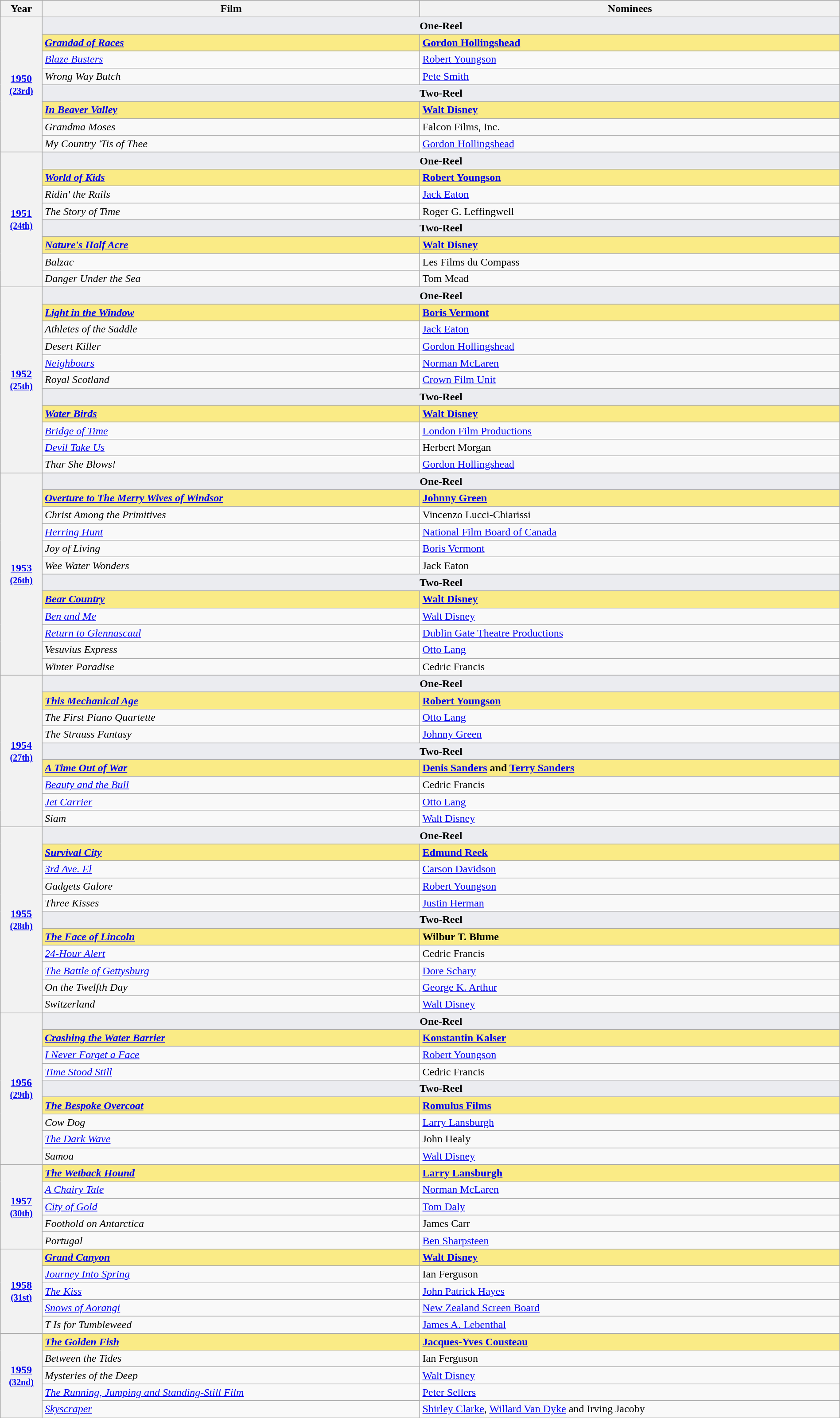<table class="wikitable" style="width:100%">
<tr bgcolor="#bebebe">
<th width="5%">Year</th>
<th width="45%">Film</th>
<th width="50%">Nominees</th>
</tr>
<tr>
<th rowspan="8"><a href='#'>1950</a><br><small><a href='#'>(23rd)</a></small></th>
<td colspan="2" style="text-align:center; background:#EBECF0"><strong>One-Reel</strong></td>
</tr>
<tr style="background:#FAEB86">
<td><strong><em><a href='#'>Grandad of Races</a></em></strong></td>
<td><strong><a href='#'>Gordon Hollingshead</a></strong></td>
</tr>
<tr>
<td><em><a href='#'>Blaze Busters</a></em></td>
<td><a href='#'>Robert Youngson</a></td>
</tr>
<tr>
<td><em>Wrong Way Butch</em></td>
<td><a href='#'>Pete Smith</a></td>
</tr>
<tr>
<td colspan=2 style="text-align:center; background:#EBECF0"><strong>Two-Reel</strong></td>
</tr>
<tr style="background:#FAEB86">
<td><strong><em><a href='#'>In Beaver Valley</a></em></strong></td>
<td><strong><a href='#'>Walt Disney</a></strong></td>
</tr>
<tr>
<td><em>Grandma Moses</em></td>
<td>Falcon Films, Inc.</td>
</tr>
<tr>
<td><em>My Country 'Tis of Thee</em></td>
<td><a href='#'>Gordon Hollingshead</a></td>
</tr>
<tr>
<th rowspan="9" style="text-align:center"><a href='#'>1951</a><br><small><a href='#'>(24th)</a></small></th>
</tr>
<tr>
<td colspan=2 style="text-align:center; background:#EBECF0"><strong>One-Reel</strong></td>
</tr>
<tr style="background:#FAEB86">
<td><strong><em><a href='#'>World of Kids</a></em></strong></td>
<td><strong><a href='#'>Robert Youngson</a></strong></td>
</tr>
<tr>
<td><em>Ridin' the Rails</em></td>
<td><a href='#'>Jack Eaton</a></td>
</tr>
<tr>
<td><em>The Story of Time</em></td>
<td>Roger G. Leffingwell</td>
</tr>
<tr>
<td colspan=2 style="text-align:center; background:#EBECF0"><strong>Two-Reel</strong></td>
</tr>
<tr style="background:#FAEB86">
<td><strong><em><a href='#'>Nature's Half Acre</a></em></strong></td>
<td><strong><a href='#'>Walt Disney</a></strong></td>
</tr>
<tr>
<td><em>Balzac</em></td>
<td>Les Films du Compass</td>
</tr>
<tr>
<td><em>Danger Under the Sea</em></td>
<td>Tom Mead</td>
</tr>
<tr>
<th rowspan="12" style="text-align:center"><a href='#'>1952</a><br><small><a href='#'>(25th)</a></small></th>
</tr>
<tr>
<td colspan=2 style="text-align:center; background:#EBECF0"><strong>One-Reel</strong></td>
</tr>
<tr style="background:#FAEB86">
<td><strong><em><a href='#'>Light in the Window</a></em></strong></td>
<td><strong><a href='#'>Boris Vermont</a></strong></td>
</tr>
<tr>
<td><em>Athletes of the Saddle</em></td>
<td><a href='#'>Jack Eaton</a></td>
</tr>
<tr>
<td><em>Desert Killer</em></td>
<td><a href='#'>Gordon Hollingshead</a></td>
</tr>
<tr>
<td><em><a href='#'>Neighbours</a></em></td>
<td><a href='#'>Norman McLaren</a></td>
</tr>
<tr>
<td><em>Royal Scotland</em></td>
<td><a href='#'>Crown Film Unit</a></td>
</tr>
<tr>
<td colspan=2 style="text-align:center; background:#EBECF0"><strong>Two-Reel</strong></td>
</tr>
<tr style="background:#FAEB86">
<td><strong><em><a href='#'>Water Birds</a></em></strong></td>
<td><strong><a href='#'>Walt Disney</a></strong></td>
</tr>
<tr>
<td><em><a href='#'>Bridge of Time</a></em></td>
<td><a href='#'>London Film Productions</a></td>
</tr>
<tr>
<td><em><a href='#'>Devil Take Us</a></em></td>
<td>Herbert Morgan</td>
</tr>
<tr>
<td><em>Thar She Blows!</em></td>
<td><a href='#'>Gordon Hollingshead</a></td>
</tr>
<tr>
<th rowspan="13" style="text-align:center"><a href='#'>1953</a><br><small><a href='#'>(26th)</a></small></th>
</tr>
<tr>
<td colspan=2 style="text-align:center; background:#EBECF0"><strong>One-Reel</strong></td>
</tr>
<tr style="background:#FAEB86">
<td><strong><em><a href='#'>Overture to The Merry Wives of Windsor</a></em></strong></td>
<td><strong><a href='#'>Johnny Green</a></strong></td>
</tr>
<tr>
<td><em>Christ Among the Primitives</em></td>
<td>Vincenzo Lucci-Chiarissi</td>
</tr>
<tr>
<td><em><a href='#'>Herring Hunt</a></em></td>
<td><a href='#'>National Film Board of Canada</a></td>
</tr>
<tr>
<td><em>Joy of Living</em></td>
<td><a href='#'>Boris Vermont</a></td>
</tr>
<tr>
<td><em>Wee Water Wonders</em></td>
<td>Jack Eaton</td>
</tr>
<tr>
<td colspan=2 style="text-align:center; background:#EBECF0"><strong>Two-Reel</strong></td>
</tr>
<tr style="background:#FAEB86">
<td><strong><em><a href='#'>Bear Country</a></em></strong></td>
<td><strong><a href='#'>Walt Disney</a></strong></td>
</tr>
<tr>
<td><em><a href='#'>Ben and Me</a></em></td>
<td><a href='#'>Walt Disney</a></td>
</tr>
<tr>
<td><em><a href='#'>Return to Glennascaul</a></em></td>
<td><a href='#'>Dublin Gate Theatre Productions</a></td>
</tr>
<tr>
<td><em>Vesuvius Express</em></td>
<td><a href='#'>Otto Lang</a></td>
</tr>
<tr>
<td><em>Winter Paradise</em></td>
<td>Cedric Francis</td>
</tr>
<tr>
<th rowspan="10" style="text-align:center"><a href='#'>1954</a><br><small><a href='#'>(27th)</a></small></th>
</tr>
<tr>
<td colspan=2 style="text-align:center; background:#EBECF0"><strong>One-Reel</strong></td>
</tr>
<tr style="background:#FAEB86">
<td><strong><em><a href='#'>This Mechanical Age</a></em></strong></td>
<td><strong><a href='#'>Robert Youngson</a></strong></td>
</tr>
<tr>
<td><em>The First Piano Quartette</em></td>
<td><a href='#'>Otto Lang</a></td>
</tr>
<tr>
<td><em>The Strauss Fantasy</em></td>
<td><a href='#'>Johnny Green</a></td>
</tr>
<tr>
<td colspan=2 style="text-align:center; background:#EBECF0"><strong>Two-Reel</strong></td>
</tr>
<tr style="background:#FAEB86">
<td><strong><em><a href='#'>A Time Out of War</a></em></strong></td>
<td><strong><a href='#'>Denis Sanders</a> and <a href='#'>Terry Sanders</a></strong></td>
</tr>
<tr>
<td><em><a href='#'>Beauty and the Bull</a></em></td>
<td>Cedric Francis</td>
</tr>
<tr>
<td><em><a href='#'>Jet Carrier</a></em></td>
<td><a href='#'>Otto Lang</a></td>
</tr>
<tr>
<td><em>Siam</em></td>
<td><a href='#'>Walt Disney</a></td>
</tr>
<tr>
<th rowspan="12" style="text-align:center"><a href='#'>1955</a><br><small><a href='#'>(28th)</a></small></th>
</tr>
<tr>
<td colspan=2 style="text-align:center; background:#EBECF0"><strong>One-Reel</strong></td>
</tr>
<tr style="background:#FAEB86">
<td><strong><em><a href='#'>Survival City</a></em></strong></td>
<td><strong><a href='#'>Edmund Reek</a></strong></td>
</tr>
<tr>
<td><em><a href='#'>3rd Ave. El</a></em></td>
<td><a href='#'>Carson Davidson</a></td>
</tr>
<tr>
<td><em>Gadgets Galore</em></td>
<td><a href='#'>Robert Youngson</a></td>
</tr>
<tr>
<td><em>Three Kisses</em></td>
<td><a href='#'>Justin Herman</a></td>
</tr>
<tr>
<td colspan=2 style="text-align:center; background:#EBECF0"><strong>Two-Reel</strong></td>
</tr>
<tr style="background:#FAEB86">
<td><strong><em><a href='#'>The Face of Lincoln</a></em></strong></td>
<td><strong>Wilbur T. Blume</strong></td>
</tr>
<tr>
<td><em><a href='#'>24-Hour Alert</a></em></td>
<td>Cedric Francis</td>
</tr>
<tr>
<td><em><a href='#'>The Battle of Gettysburg</a></em></td>
<td><a href='#'>Dore Schary</a></td>
</tr>
<tr>
<td><em>On the Twelfth Day</em></td>
<td><a href='#'>George K. Arthur</a></td>
</tr>
<tr>
<td><em>Switzerland</em></td>
<td><a href='#'>Walt Disney</a></td>
</tr>
<tr>
<th rowspan="10" style="text-align:center"><a href='#'>1956</a><br><small><a href='#'>(29th)</a></small></th>
</tr>
<tr>
<td colspan=2 style="text-align:center; background:#EBECF0"><strong>One-Reel</strong></td>
</tr>
<tr style="background:#FAEB86">
<td><strong><em><a href='#'>Crashing the Water Barrier</a></em></strong></td>
<td><strong><a href='#'>Konstantin Kalser</a></strong></td>
</tr>
<tr>
<td><em><a href='#'>I Never Forget a Face</a></em></td>
<td><a href='#'>Robert Youngson</a></td>
</tr>
<tr>
<td><em><a href='#'>Time Stood Still</a></em></td>
<td>Cedric Francis</td>
</tr>
<tr>
<td colspan=2 style="text-align:center; background:#EBECF0"><strong>Two-Reel</strong></td>
</tr>
<tr style="background:#FAEB86">
<td><strong><em><a href='#'>The Bespoke Overcoat</a></em></strong></td>
<td><strong><a href='#'>Romulus Films</a></strong></td>
</tr>
<tr>
<td><em>Cow Dog</em></td>
<td><a href='#'>Larry Lansburgh</a></td>
</tr>
<tr>
<td><em><a href='#'>The Dark Wave</a></em></td>
<td>John Healy</td>
</tr>
<tr>
<td><em>Samoa</em></td>
<td><a href='#'>Walt Disney</a></td>
</tr>
<tr>
<th rowspan="6" style="text-align:center"><a href='#'>1957</a><br><small><a href='#'>(30th)</a></small></th>
</tr>
<tr style="background:#FAEB86">
<td><strong><em><a href='#'>The Wetback Hound</a></em></strong></td>
<td><strong><a href='#'>Larry Lansburgh</a></strong></td>
</tr>
<tr>
<td><em><a href='#'>A Chairy Tale</a></em></td>
<td><a href='#'>Norman McLaren</a></td>
</tr>
<tr>
<td><em><a href='#'>City of Gold</a></em></td>
<td><a href='#'>Tom Daly</a></td>
</tr>
<tr>
<td><em>Foothold on Antarctica</em></td>
<td>James Carr</td>
</tr>
<tr>
<td><em>Portugal</em></td>
<td><a href='#'>Ben Sharpsteen</a></td>
</tr>
<tr>
<th rowspan="6" style="text-align:center"><a href='#'>1958</a><br><small><a href='#'>(31st)</a></small></th>
</tr>
<tr style="background:#FAEB86">
<td><strong><em><a href='#'>Grand Canyon</a></em></strong></td>
<td><strong><a href='#'>Walt Disney</a></strong></td>
</tr>
<tr>
<td><em><a href='#'>Journey Into Spring</a></em></td>
<td>Ian Ferguson</td>
</tr>
<tr>
<td><em><a href='#'>The Kiss</a></em></td>
<td><a href='#'>John Patrick Hayes</a></td>
</tr>
<tr>
<td><em><a href='#'>Snows of Aorangi</a></em></td>
<td><a href='#'>New Zealand Screen Board</a></td>
</tr>
<tr>
<td><em>T Is for Tumbleweed</em></td>
<td><a href='#'>James A. Lebenthal</a></td>
</tr>
<tr>
<th rowspan="6" style="text-align:center"><a href='#'>1959</a> <small><a href='#'>(32nd)</a></small></th>
</tr>
<tr style="background:#FAEB86">
<td><strong><em><a href='#'>The Golden Fish</a></em></strong></td>
<td><strong><a href='#'>Jacques-Yves Cousteau</a></strong></td>
</tr>
<tr>
<td><em>Between the Tides</em></td>
<td>Ian Ferguson</td>
</tr>
<tr>
<td><em>Mysteries of the Deep</em></td>
<td><a href='#'>Walt Disney</a></td>
</tr>
<tr>
<td><em><a href='#'>The Running, Jumping and Standing-Still Film</a></em></td>
<td><a href='#'>Peter Sellers</a></td>
</tr>
<tr>
<td><em><a href='#'>Skyscraper</a></em></td>
<td><a href='#'>Shirley Clarke</a>, <a href='#'>Willard Van Dyke</a> and Irving Jacoby</td>
</tr>
<tr>
</tr>
</table>
